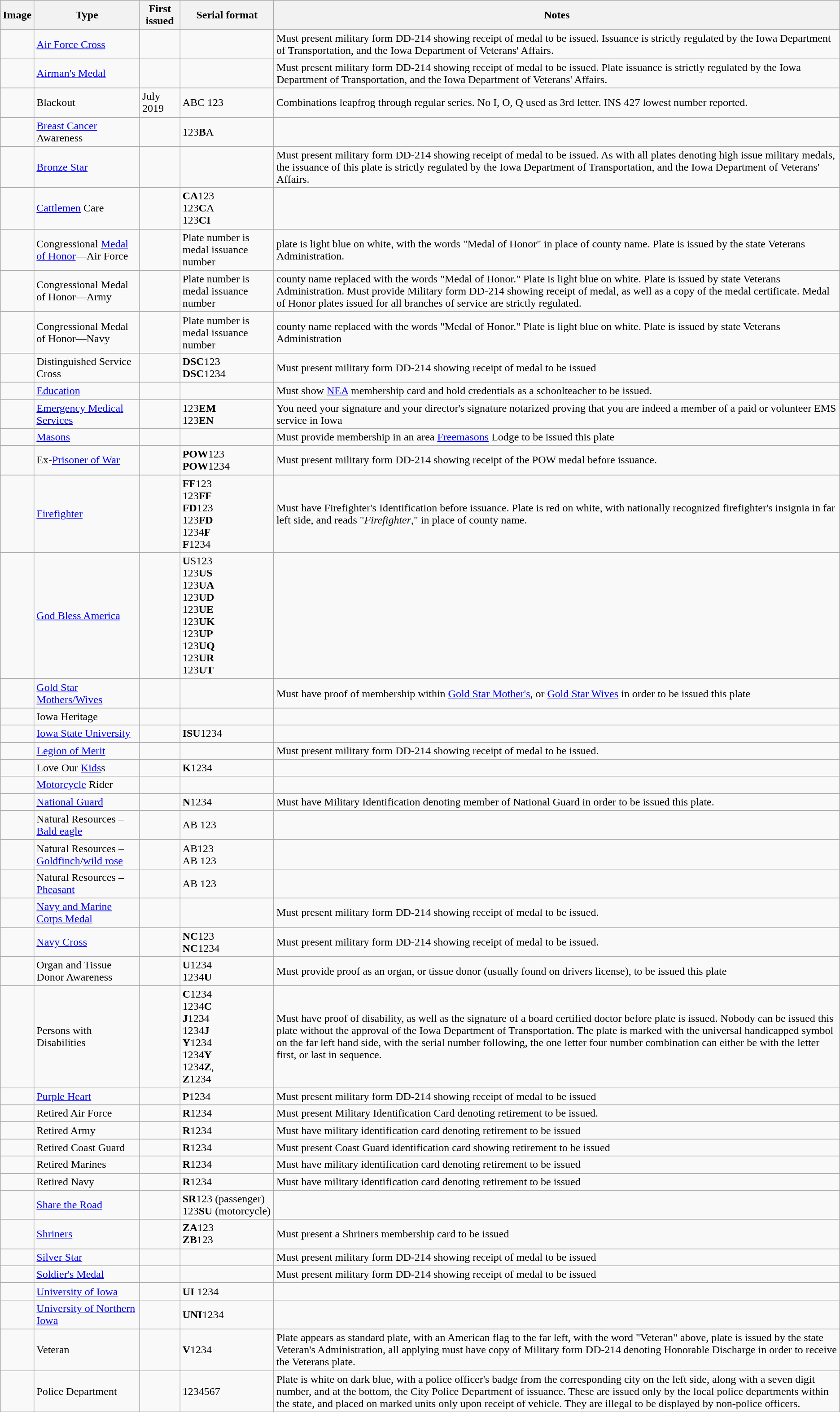<table class=wikitable>
<tr>
<th>Image</th>
<th>Type</th>
<th>First issued</th>
<th>Serial format</th>
<th>Notes</th>
</tr>
<tr>
<td></td>
<td><a href='#'>Air Force Cross</a></td>
<td></td>
<td></td>
<td>Must present military form DD-214 showing receipt of medal to be issued. Issuance is strictly regulated by the Iowa Department of Transportation, and the Iowa Department of Veterans' Affairs.</td>
</tr>
<tr>
<td></td>
<td><a href='#'>Airman's Medal</a></td>
<td></td>
<td></td>
<td>Must present military form DD-214 showing receipt of medal to be issued. Plate issuance is strictly regulated by the Iowa Department of Transportation, and the Iowa Department of Veterans' Affairs.</td>
</tr>
<tr>
<td></td>
<td>Blackout</td>
<td>July 2019</td>
<td>ABC 123</td>
<td>Combinations leapfrog through regular series. No I, O, Q used as 3rd letter. INS 427 lowest number reported.</td>
</tr>
<tr>
<td></td>
<td><a href='#'>Breast Cancer</a> Awareness</td>
<td></td>
<td>123<strong>B</strong>A</td>
<td></td>
</tr>
<tr>
<td></td>
<td><a href='#'>Bronze Star</a></td>
<td></td>
<td></td>
<td>Must present military form DD-214 showing receipt of medal to be issued. As with all plates denoting high issue military medals, the issuance of this plate is strictly regulated by the Iowa Department of Transportation, and the Iowa Department of Veterans' Affairs.</td>
</tr>
<tr>
<td></td>
<td><a href='#'>Cattlemen</a> Care</td>
<td></td>
<td><strong>CA</strong>123<br>123<strong>C</strong>A<br>123<strong>CI</strong></td>
<td></td>
</tr>
<tr>
<td></td>
<td>Congressional <a href='#'>Medal of Honor</a>—Air Force</td>
<td></td>
<td>Plate number is medal issuance number</td>
<td>plate is light blue on white, with the words "Medal of Honor" in place of county name. Plate is issued by the state Veterans Administration.</td>
</tr>
<tr>
<td></td>
<td>Congressional Medal of Honor—Army</td>
<td></td>
<td>Plate number is medal issuance number</td>
<td>county name replaced with the words "Medal of Honor." Plate is light blue on white. Plate is issued by state Veterans Administration. Must provide Military form DD-214 showing receipt of medal, as well as a copy of the medal certificate. Medal of Honor plates issued for all branches of service are strictly regulated.</td>
</tr>
<tr>
<td></td>
<td>Congressional Medal of Honor—Navy</td>
<td></td>
<td>Plate number is medal issuance number</td>
<td>county name replaced with the words "Medal of Honor." Plate is light blue on white. Plate is issued by state Veterans Administration</td>
</tr>
<tr>
<td></td>
<td>Distinguished Service Cross</td>
<td></td>
<td><strong>DSC</strong>123<br><strong>DSC</strong>1234</td>
<td>Must present military form DD-214 showing receipt of medal to be issued</td>
</tr>
<tr>
<td></td>
<td><a href='#'>Education</a></td>
<td></td>
<td></td>
<td>Must show <a href='#'>NEA</a> membership card and hold credentials as a schoolteacher to be issued.</td>
</tr>
<tr>
<td></td>
<td><a href='#'>Emergency Medical Services</a></td>
<td></td>
<td>123<strong>EM</strong><br>123<strong>EN</strong></td>
<td>You need your signature and your director's signature notarized proving that you are indeed a member of a paid or volunteer EMS service in Iowa</td>
</tr>
<tr>
<td></td>
<td><a href='#'>Masons</a></td>
<td></td>
<td></td>
<td>Must provide membership in an area <a href='#'>Freemasons</a> Lodge to be issued this plate</td>
</tr>
<tr>
<td></td>
<td>Ex-<a href='#'>Prisoner of War</a></td>
<td></td>
<td><strong>POW</strong>123<br><strong>POW</strong>1234</td>
<td>Must present military form DD-214 showing receipt of the POW medal before issuance.</td>
</tr>
<tr>
<td></td>
<td><a href='#'>Firefighter</a></td>
<td></td>
<td><strong>FF</strong>123<br>123<strong>FF</strong><br><strong>FD</strong>123<br>123<strong>FD</strong><br>1234<strong>F</strong><br><strong>F</strong>1234</td>
<td>Must have Firefighter's Identification before issuance. Plate is red on white, with nationally recognized firefighter's insignia in far left side, and reads "<em>Firefighter</em>," in place of county name.</td>
</tr>
<tr>
<td></td>
<td><a href='#'>God Bless America</a></td>
<td></td>
<td><strong>U</strong>S123<br>123<strong>US</strong><br>123<strong>UA</strong><br>123<strong>UD</strong><br>123<strong>UE</strong><br>123<strong>UK</strong><br>123<strong>UP</strong><br>123<strong>UQ</strong><br>123<strong>UR</strong><br>123<strong>UT</strong></td>
<td></td>
</tr>
<tr>
<td></td>
<td><a href='#'>Gold Star Mothers/Wives</a></td>
<td></td>
<td></td>
<td>Must have proof of membership within <a href='#'>Gold Star Mother's</a>, or <a href='#'>Gold Star Wives</a> in order to be issued this plate</td>
</tr>
<tr>
<td></td>
<td>Iowa Heritage</td>
<td></td>
<td></td>
<td></td>
</tr>
<tr>
<td></td>
<td><a href='#'>Iowa State University</a></td>
<td></td>
<td><strong>ISU</strong>1234</td>
<td></td>
</tr>
<tr>
<td></td>
<td><a href='#'>Legion of Merit</a></td>
<td></td>
<td></td>
<td>Must present military form DD-214 showing receipt of medal to be issued.</td>
</tr>
<tr>
<td></td>
<td>Love Our <a href='#'>Kids</a>s</td>
<td></td>
<td><strong>K</strong>1234</td>
<td></td>
</tr>
<tr>
<td></td>
<td><a href='#'>Motorcycle</a> Rider</td>
<td></td>
<td></td>
<td></td>
</tr>
<tr>
<td></td>
<td><a href='#'>National Guard</a></td>
<td></td>
<td><strong>N</strong>1234</td>
<td>Must have Military Identification denoting member of National Guard in order to be issued this plate.</td>
</tr>
<tr>
<td></td>
<td>Natural Resources – <a href='#'>Bald eagle</a></td>
<td></td>
<td>AB 123</td>
<td></td>
</tr>
<tr>
<td></td>
<td>Natural Resources – <a href='#'>Goldfinch</a>/<a href='#'>wild rose</a></td>
<td></td>
<td>AB123<br>AB 123</td>
<td></td>
</tr>
<tr>
<td></td>
<td>Natural Resources – <a href='#'>Pheasant</a></td>
<td></td>
<td>AB 123</td>
<td></td>
</tr>
<tr>
<td></td>
<td><a href='#'>Navy and Marine Corps Medal</a></td>
<td></td>
<td></td>
<td>Must present military form DD-214 showing receipt of medal to be issued.</td>
</tr>
<tr>
<td></td>
<td><a href='#'>Navy Cross</a></td>
<td></td>
<td><strong>NC</strong>123<br><strong>NC</strong>1234</td>
<td>Must present military form DD-214 showing receipt of medal to be issued.</td>
</tr>
<tr>
<td></td>
<td>Organ and Tissue Donor Awareness</td>
<td></td>
<td><strong>U</strong>1234<br>1234<strong>U</strong></td>
<td>Must provide proof as an organ, or tissue donor (usually found on drivers license), to be issued this plate</td>
</tr>
<tr>
<td></td>
<td>Persons with Disabilities</td>
<td></td>
<td><strong>C</strong>1234<br>1234<strong>C</strong><br><strong>J</strong>1234<br>1234<strong>J</strong><br><strong>Y</strong>1234<br>1234<strong>Y</strong><br>1234<strong>Z</strong>,<br><strong>Z</strong>1234</td>
<td>Must have proof of disability, as well as the signature of a board certified doctor before plate is issued. Nobody can be issued this plate without the approval of the Iowa Department of Transportation. The plate is marked with the universal handicapped symbol on the far left hand side, with the serial number following, the one letter four number combination can either be with the letter first, or last in sequence.</td>
</tr>
<tr>
<td></td>
<td><a href='#'>Purple Heart</a></td>
<td></td>
<td><strong>P</strong>1234</td>
<td>Must present military form DD-214 showing receipt of medal to be issued</td>
</tr>
<tr>
<td></td>
<td>Retired Air Force</td>
<td></td>
<td><strong>R</strong>1234</td>
<td>Must present Military Identification Card denoting retirement to be issued.</td>
</tr>
<tr>
<td></td>
<td>Retired Army</td>
<td></td>
<td><strong>R</strong>1234</td>
<td>Must have military identification card denoting retirement to be issued</td>
</tr>
<tr>
<td></td>
<td>Retired Coast Guard</td>
<td></td>
<td><strong>R</strong>1234</td>
<td>Must present Coast Guard identification card showing retirement to be issued</td>
</tr>
<tr>
<td></td>
<td>Retired Marines</td>
<td></td>
<td><strong>R</strong>1234</td>
<td>Must have military identification card denoting retirement to be issued</td>
</tr>
<tr>
<td></td>
<td>Retired Navy</td>
<td></td>
<td><strong>R</strong>1234</td>
<td>Must have military identification card denoting retirement to be issued</td>
</tr>
<tr>
<td></td>
<td><a href='#'>Share the Road</a></td>
<td></td>
<td><strong>SR</strong>123 (passenger)<br>123<strong>SU</strong> (motorcycle)</td>
<td></td>
</tr>
<tr>
<td></td>
<td><a href='#'>Shriners</a></td>
<td></td>
<td><strong>ZA</strong>123<br><strong>ZB</strong>123</td>
<td>Must present a Shriners membership card to be issued</td>
</tr>
<tr>
<td></td>
<td><a href='#'>Silver Star</a></td>
<td></td>
<td></td>
<td>Must present military form DD-214 showing receipt of medal to be issued</td>
</tr>
<tr>
<td></td>
<td><a href='#'>Soldier's Medal</a></td>
<td></td>
<td></td>
<td>Must present military form DD-214 showing receipt of medal to be issued</td>
</tr>
<tr>
<td></td>
<td><a href='#'>University of Iowa</a></td>
<td></td>
<td><strong>UI</strong> 1234</td>
<td></td>
</tr>
<tr>
<td></td>
<td><a href='#'>University of Northern Iowa</a></td>
<td></td>
<td><strong>UNI</strong>1234</td>
<td></td>
</tr>
<tr>
<td></td>
<td>Veteran</td>
<td></td>
<td><strong>V</strong>1234</td>
<td>Plate appears as standard plate, with an American flag to the far left, with the word "Veteran" above, plate is issued by the state Veteran's Administration, all applying must have copy of Military form DD-214 denoting Honorable Discharge in order to receive the Veterans plate.</td>
</tr>
<tr>
<td></td>
<td>Police Department</td>
<td></td>
<td>1234567</td>
<td>Plate is white on dark blue, with a police officer's badge from the corresponding city on the left side, along with a seven digit number, and at the bottom, the City Police Department of issuance. These are issued only by the local police departments within the state, and placed on marked units only upon receipt of vehicle. They are illegal to be displayed by non-police officers.</td>
</tr>
</table>
